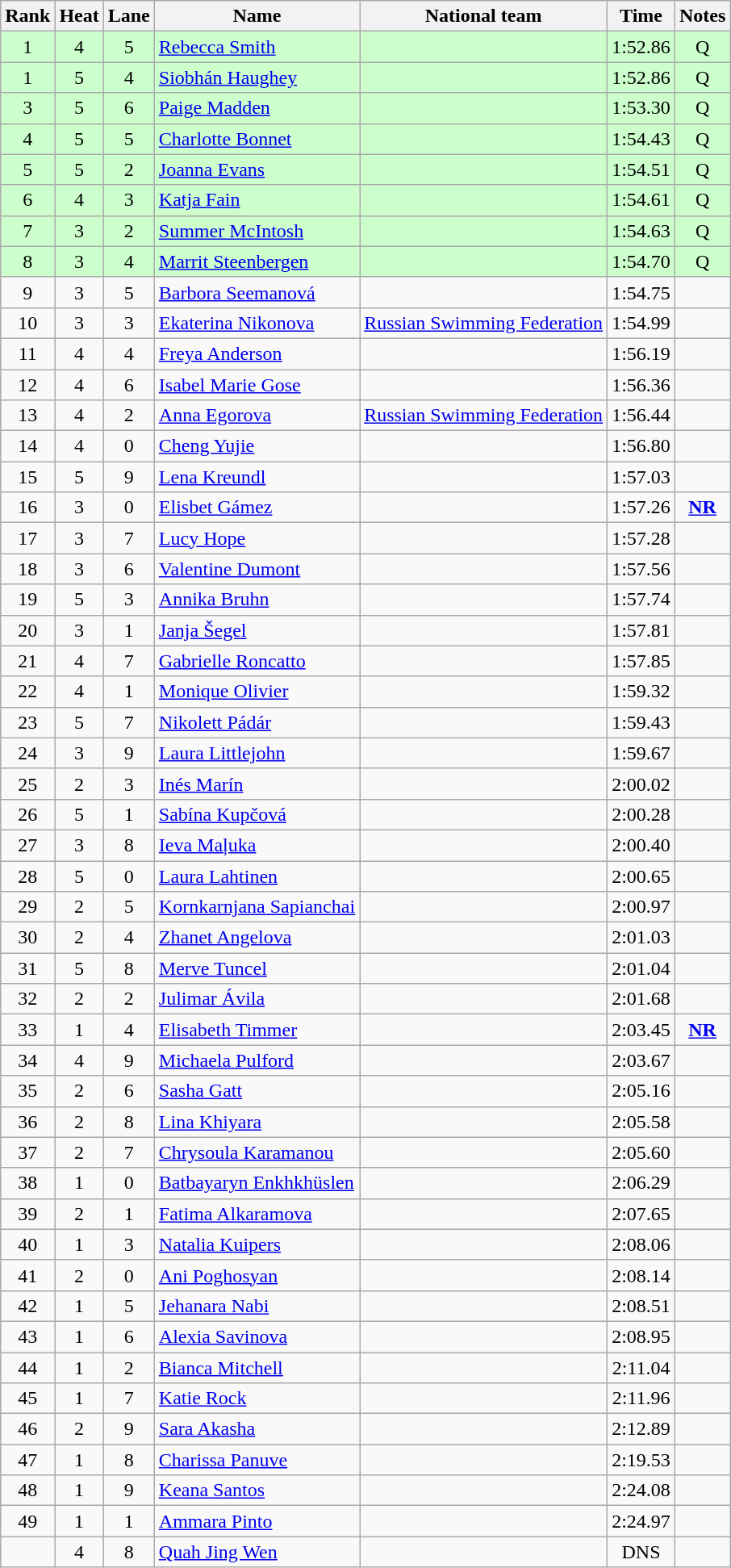<table class="wikitable sortable" style="text-align:center">
<tr>
<th>Rank</th>
<th>Heat</th>
<th>Lane</th>
<th>Name</th>
<th>National team</th>
<th>Time</th>
<th>Notes</th>
</tr>
<tr bgcolor=ccffcc>
<td>1</td>
<td>4</td>
<td>5</td>
<td align=left><a href='#'>Rebecca Smith</a></td>
<td align=left></td>
<td>1:52.86</td>
<td>Q</td>
</tr>
<tr bgcolor=ccffcc>
<td>1</td>
<td>5</td>
<td>4</td>
<td align=left><a href='#'>Siobhán Haughey</a></td>
<td align=left></td>
<td>1:52.86</td>
<td>Q</td>
</tr>
<tr bgcolor=ccffcc>
<td>3</td>
<td>5</td>
<td>6</td>
<td align=left><a href='#'>Paige Madden</a></td>
<td align=left></td>
<td>1:53.30</td>
<td>Q</td>
</tr>
<tr bgcolor=ccffcc>
<td>4</td>
<td>5</td>
<td>5</td>
<td align=left><a href='#'>Charlotte Bonnet</a></td>
<td align=left></td>
<td>1:54.43</td>
<td>Q</td>
</tr>
<tr bgcolor=ccffcc>
<td>5</td>
<td>5</td>
<td>2</td>
<td align=left><a href='#'>Joanna Evans</a></td>
<td align=left></td>
<td>1:54.51</td>
<td>Q</td>
</tr>
<tr bgcolor=ccffcc>
<td>6</td>
<td>4</td>
<td>3</td>
<td align=left><a href='#'>Katja Fain</a></td>
<td align=left></td>
<td>1:54.61</td>
<td>Q</td>
</tr>
<tr bgcolor=ccffcc>
<td>7</td>
<td>3</td>
<td>2</td>
<td align=left><a href='#'>Summer McIntosh</a></td>
<td align=left></td>
<td>1:54.63</td>
<td>Q</td>
</tr>
<tr bgcolor=ccffcc>
<td>8</td>
<td>3</td>
<td>4</td>
<td align=left><a href='#'>Marrit Steenbergen</a></td>
<td align=left></td>
<td>1:54.70</td>
<td>Q</td>
</tr>
<tr>
<td>9</td>
<td>3</td>
<td>5</td>
<td align=left><a href='#'>Barbora Seemanová</a></td>
<td align=left></td>
<td>1:54.75</td>
<td></td>
</tr>
<tr>
<td>10</td>
<td>3</td>
<td>3</td>
<td align=left><a href='#'>Ekaterina Nikonova</a></td>
<td align=left> <a href='#'>Russian Swimming Federation</a></td>
<td>1:54.99</td>
<td></td>
</tr>
<tr>
<td>11</td>
<td>4</td>
<td>4</td>
<td align=left><a href='#'>Freya Anderson</a></td>
<td align=left></td>
<td>1:56.19</td>
<td></td>
</tr>
<tr>
<td>12</td>
<td>4</td>
<td>6</td>
<td align=left><a href='#'>Isabel Marie Gose</a></td>
<td align=left></td>
<td>1:56.36</td>
<td></td>
</tr>
<tr>
<td>13</td>
<td>4</td>
<td>2</td>
<td align=left><a href='#'>Anna Egorova</a></td>
<td align=left> <a href='#'>Russian Swimming Federation</a></td>
<td>1:56.44</td>
<td></td>
</tr>
<tr>
<td>14</td>
<td>4</td>
<td>0</td>
<td align=left><a href='#'>Cheng Yujie</a></td>
<td align=left></td>
<td>1:56.80</td>
<td></td>
</tr>
<tr>
<td>15</td>
<td>5</td>
<td>9</td>
<td align=left><a href='#'>Lena Kreundl</a></td>
<td align=left></td>
<td>1:57.03</td>
<td></td>
</tr>
<tr>
<td>16</td>
<td>3</td>
<td>0</td>
<td align=left><a href='#'>Elisbet Gámez</a></td>
<td align=left></td>
<td>1:57.26</td>
<td><strong><a href='#'>NR</a></strong></td>
</tr>
<tr>
<td>17</td>
<td>3</td>
<td>7</td>
<td align=left><a href='#'>Lucy Hope</a></td>
<td align=left></td>
<td>1:57.28</td>
<td></td>
</tr>
<tr>
<td>18</td>
<td>3</td>
<td>6</td>
<td align=left><a href='#'>Valentine Dumont</a></td>
<td align=left></td>
<td>1:57.56</td>
<td></td>
</tr>
<tr>
<td>19</td>
<td>5</td>
<td>3</td>
<td align=left><a href='#'>Annika Bruhn</a></td>
<td align=left></td>
<td>1:57.74</td>
<td></td>
</tr>
<tr>
<td>20</td>
<td>3</td>
<td>1</td>
<td align=left><a href='#'>Janja Šegel</a></td>
<td align=left></td>
<td>1:57.81</td>
<td></td>
</tr>
<tr>
<td>21</td>
<td>4</td>
<td>7</td>
<td align=left><a href='#'>Gabrielle Roncatto</a></td>
<td align=left></td>
<td>1:57.85</td>
<td></td>
</tr>
<tr>
<td>22</td>
<td>4</td>
<td>1</td>
<td align=left><a href='#'>Monique Olivier</a></td>
<td align=left></td>
<td>1:59.32</td>
<td></td>
</tr>
<tr>
<td>23</td>
<td>5</td>
<td>7</td>
<td align=left><a href='#'>Nikolett Pádár</a></td>
<td align=left></td>
<td>1:59.43</td>
<td></td>
</tr>
<tr>
<td>24</td>
<td>3</td>
<td>9</td>
<td align=left><a href='#'>Laura Littlejohn</a></td>
<td align=left></td>
<td>1:59.67</td>
<td></td>
</tr>
<tr>
<td>25</td>
<td>2</td>
<td>3</td>
<td align=left><a href='#'>Inés Marín</a></td>
<td align=left></td>
<td>2:00.02</td>
<td></td>
</tr>
<tr>
<td>26</td>
<td>5</td>
<td>1</td>
<td align=left><a href='#'>Sabína Kupčová</a></td>
<td align=left></td>
<td>2:00.28</td>
<td></td>
</tr>
<tr>
<td>27</td>
<td>3</td>
<td>8</td>
<td align=left><a href='#'>Ieva Maļuka</a></td>
<td align=left></td>
<td>2:00.40</td>
<td></td>
</tr>
<tr>
<td>28</td>
<td>5</td>
<td>0</td>
<td align=left><a href='#'>Laura Lahtinen</a></td>
<td align=left></td>
<td>2:00.65</td>
<td></td>
</tr>
<tr>
<td>29</td>
<td>2</td>
<td>5</td>
<td align=left><a href='#'>Kornkarnjana Sapianchai</a></td>
<td align=left></td>
<td>2:00.97</td>
<td></td>
</tr>
<tr>
<td>30</td>
<td>2</td>
<td>4</td>
<td align=left><a href='#'>Zhanet Angelova</a></td>
<td align=left></td>
<td>2:01.03</td>
<td></td>
</tr>
<tr>
<td>31</td>
<td>5</td>
<td>8</td>
<td align=left><a href='#'>Merve Tuncel</a></td>
<td align=left></td>
<td>2:01.04</td>
<td></td>
</tr>
<tr>
<td>32</td>
<td>2</td>
<td>2</td>
<td align=left><a href='#'>Julimar Ávila</a></td>
<td align=left></td>
<td>2:01.68</td>
<td></td>
</tr>
<tr>
<td>33</td>
<td>1</td>
<td>4</td>
<td align=left><a href='#'>Elisabeth Timmer</a></td>
<td align=left></td>
<td>2:03.45</td>
<td><strong><a href='#'>NR</a></strong></td>
</tr>
<tr>
<td>34</td>
<td>4</td>
<td>9</td>
<td align=left><a href='#'>Michaela Pulford</a></td>
<td align=left></td>
<td>2:03.67</td>
<td></td>
</tr>
<tr>
<td>35</td>
<td>2</td>
<td>6</td>
<td align=left><a href='#'>Sasha Gatt</a></td>
<td align=left></td>
<td>2:05.16</td>
<td></td>
</tr>
<tr>
<td>36</td>
<td>2</td>
<td>8</td>
<td align=left><a href='#'>Lina Khiyara</a></td>
<td align=left></td>
<td>2:05.58</td>
<td></td>
</tr>
<tr>
<td>37</td>
<td>2</td>
<td>7</td>
<td align=left><a href='#'>Chrysoula Karamanou</a></td>
<td align=left></td>
<td>2:05.60</td>
<td></td>
</tr>
<tr>
<td>38</td>
<td>1</td>
<td>0</td>
<td align=left><a href='#'>Batbayaryn Enkhkhüslen</a></td>
<td align=left></td>
<td>2:06.29</td>
<td></td>
</tr>
<tr>
<td>39</td>
<td>2</td>
<td>1</td>
<td align=left><a href='#'>Fatima Alkaramova</a></td>
<td align=left></td>
<td>2:07.65</td>
<td></td>
</tr>
<tr>
<td>40</td>
<td>1</td>
<td>3</td>
<td align=left><a href='#'>Natalia Kuipers</a></td>
<td align=left></td>
<td>2:08.06</td>
<td></td>
</tr>
<tr>
<td>41</td>
<td>2</td>
<td>0</td>
<td align=left><a href='#'>Ani Poghosyan</a></td>
<td align=left></td>
<td>2:08.14</td>
<td></td>
</tr>
<tr>
<td>42</td>
<td>1</td>
<td>5</td>
<td align=left><a href='#'>Jehanara Nabi</a></td>
<td align=left></td>
<td>2:08.51</td>
<td></td>
</tr>
<tr>
<td>43</td>
<td>1</td>
<td>6</td>
<td align=left><a href='#'>Alexia Savinova</a></td>
<td align=left></td>
<td>2:08.95</td>
<td></td>
</tr>
<tr>
<td>44</td>
<td>1</td>
<td>2</td>
<td align=left><a href='#'>Bianca Mitchell</a></td>
<td align=left></td>
<td>2:11.04</td>
<td></td>
</tr>
<tr>
<td>45</td>
<td>1</td>
<td>7</td>
<td align=left><a href='#'>Katie Rock</a></td>
<td align=left></td>
<td>2:11.96</td>
<td></td>
</tr>
<tr>
<td>46</td>
<td>2</td>
<td>9</td>
<td align=left><a href='#'>Sara Akasha</a></td>
<td align=left></td>
<td>2:12.89</td>
<td></td>
</tr>
<tr>
<td>47</td>
<td>1</td>
<td>8</td>
<td align=left><a href='#'>Charissa Panuve</a></td>
<td align=left></td>
<td>2:19.53</td>
<td></td>
</tr>
<tr>
<td>48</td>
<td>1</td>
<td>9</td>
<td align=left><a href='#'>Keana Santos</a></td>
<td align=left></td>
<td>2:24.08</td>
<td></td>
</tr>
<tr>
<td>49</td>
<td>1</td>
<td>1</td>
<td align=left><a href='#'>Ammara Pinto</a></td>
<td align=left></td>
<td>2:24.97</td>
<td></td>
</tr>
<tr>
<td></td>
<td>4</td>
<td>8</td>
<td align=left><a href='#'>Quah Jing Wen</a></td>
<td align=left></td>
<td>DNS</td>
<td></td>
</tr>
</table>
